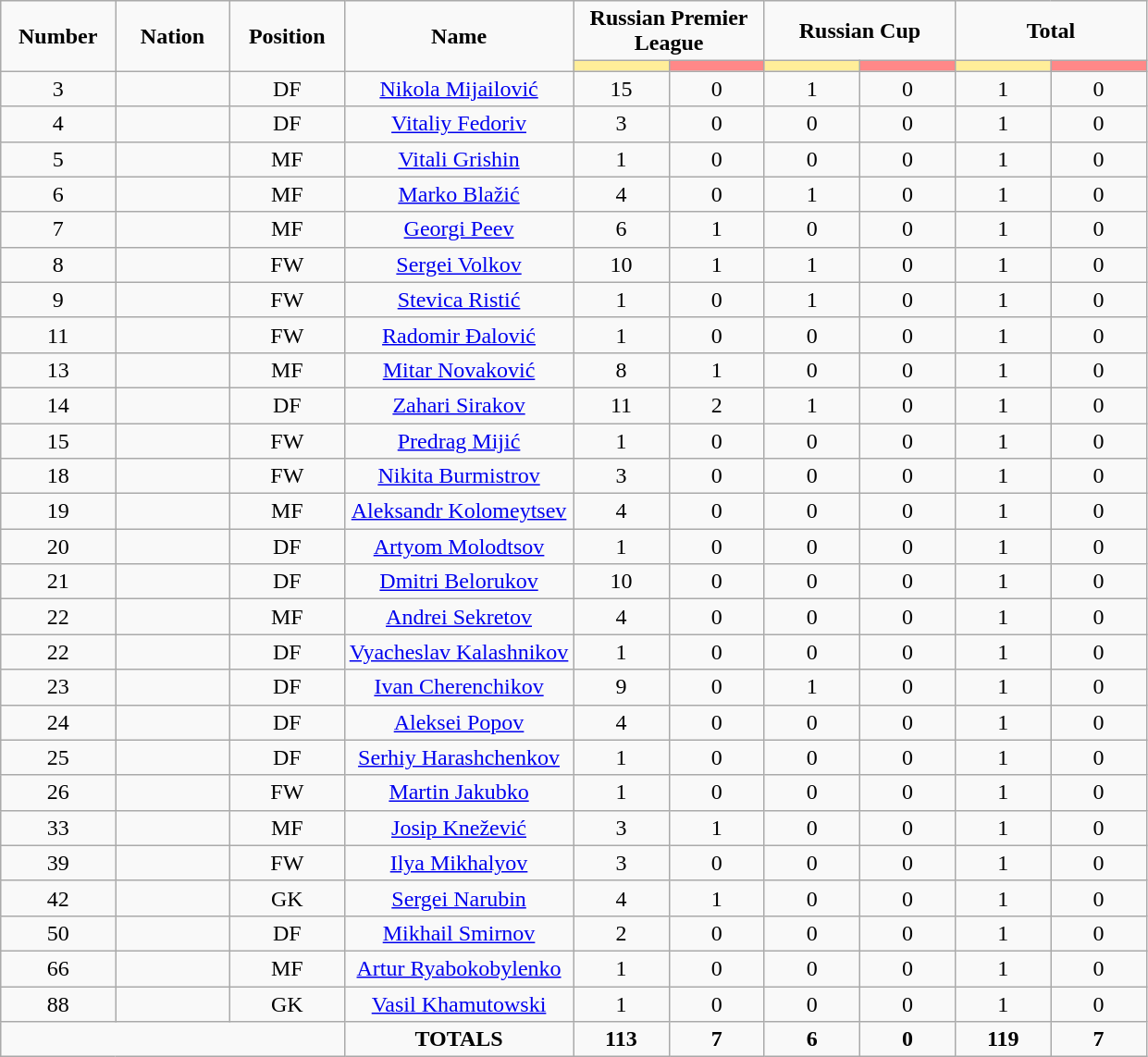<table class="wikitable" style="font-size: 100%; text-align: center;">
<tr>
<td rowspan="2" width="10%" align="center"><strong>Number</strong></td>
<td rowspan="2" width="10%" align="center"><strong>Nation</strong></td>
<td rowspan="2" width="10%" align="center"><strong>Position</strong></td>
<td rowspan="2" width="20%" align="center"><strong>Name</strong></td>
<td colspan="2" align="center"><strong>Russian Premier League</strong></td>
<td colspan="2" align="center"><strong>Russian Cup</strong></td>
<td colspan="2" align="center"><strong>Total</strong></td>
</tr>
<tr>
<th width=60 style="background: #FFEE99"></th>
<th width=60 style="background: #FF8888"></th>
<th width=60 style="background: #FFEE99"></th>
<th width=60 style="background: #FF8888"></th>
<th width=60 style="background: #FFEE99"></th>
<th width=60 style="background: #FF8888"></th>
</tr>
<tr>
<td>3</td>
<td></td>
<td>DF</td>
<td><a href='#'>Nikola Mijailović</a></td>
<td>15</td>
<td>0</td>
<td>1</td>
<td>0</td>
<td>1</td>
<td>0</td>
</tr>
<tr>
<td>4</td>
<td></td>
<td>DF</td>
<td><a href='#'>Vitaliy Fedoriv</a></td>
<td>3</td>
<td>0</td>
<td>0</td>
<td>0</td>
<td>1</td>
<td>0</td>
</tr>
<tr>
<td>5</td>
<td></td>
<td>MF</td>
<td><a href='#'>Vitali Grishin</a></td>
<td>1</td>
<td>0</td>
<td>0</td>
<td>0</td>
<td>1</td>
<td>0</td>
</tr>
<tr>
<td>6</td>
<td></td>
<td>MF</td>
<td><a href='#'>Marko Blažić</a></td>
<td>4</td>
<td>0</td>
<td>1</td>
<td>0</td>
<td>1</td>
<td>0</td>
</tr>
<tr>
<td>7</td>
<td></td>
<td>MF</td>
<td><a href='#'>Georgi Peev</a></td>
<td>6</td>
<td>1</td>
<td>0</td>
<td>0</td>
<td>1</td>
<td>0</td>
</tr>
<tr>
<td>8</td>
<td></td>
<td>FW</td>
<td><a href='#'>Sergei Volkov</a></td>
<td>10</td>
<td>1</td>
<td>1</td>
<td>0</td>
<td>1</td>
<td>0</td>
</tr>
<tr>
<td>9</td>
<td></td>
<td>FW</td>
<td><a href='#'>Stevica Ristić</a></td>
<td>1</td>
<td>0</td>
<td>1</td>
<td>0</td>
<td>1</td>
<td>0</td>
</tr>
<tr>
<td>11</td>
<td></td>
<td>FW</td>
<td><a href='#'>Radomir Đalović</a></td>
<td>1</td>
<td>0</td>
<td>0</td>
<td>0</td>
<td>1</td>
<td>0</td>
</tr>
<tr>
<td>13</td>
<td></td>
<td>MF</td>
<td><a href='#'>Mitar Novaković</a></td>
<td>8</td>
<td>1</td>
<td>0</td>
<td>0</td>
<td>1</td>
<td>0</td>
</tr>
<tr>
<td>14</td>
<td></td>
<td>DF</td>
<td><a href='#'>Zahari Sirakov</a></td>
<td>11</td>
<td>2</td>
<td>1</td>
<td>0</td>
<td>1</td>
<td>0</td>
</tr>
<tr>
<td>15</td>
<td></td>
<td>FW</td>
<td><a href='#'>Predrag Mijić</a></td>
<td>1</td>
<td>0</td>
<td>0</td>
<td>0</td>
<td>1</td>
<td>0</td>
</tr>
<tr>
<td>18</td>
<td></td>
<td>FW</td>
<td><a href='#'>Nikita Burmistrov</a></td>
<td>3</td>
<td>0</td>
<td>0</td>
<td>0</td>
<td>1</td>
<td>0</td>
</tr>
<tr>
<td>19</td>
<td></td>
<td>MF</td>
<td><a href='#'>Aleksandr Kolomeytsev</a></td>
<td>4</td>
<td>0</td>
<td>0</td>
<td>0</td>
<td>1</td>
<td>0</td>
</tr>
<tr>
<td>20</td>
<td></td>
<td>DF</td>
<td><a href='#'>Artyom Molodtsov</a></td>
<td>1</td>
<td>0</td>
<td>0</td>
<td>0</td>
<td>1</td>
<td>0</td>
</tr>
<tr>
<td>21</td>
<td></td>
<td>DF</td>
<td><a href='#'>Dmitri Belorukov</a></td>
<td>10</td>
<td>0</td>
<td>0</td>
<td>0</td>
<td>1</td>
<td>0</td>
</tr>
<tr>
<td>22</td>
<td></td>
<td>MF</td>
<td><a href='#'>Andrei Sekretov</a></td>
<td>4</td>
<td>0</td>
<td>0</td>
<td>0</td>
<td>1</td>
<td>0</td>
</tr>
<tr>
<td>22</td>
<td></td>
<td>DF</td>
<td><a href='#'>Vyacheslav Kalashnikov</a></td>
<td>1</td>
<td>0</td>
<td>0</td>
<td>0</td>
<td>1</td>
<td>0</td>
</tr>
<tr>
<td>23</td>
<td></td>
<td>DF</td>
<td><a href='#'>Ivan Cherenchikov</a></td>
<td>9</td>
<td>0</td>
<td>1</td>
<td>0</td>
<td>1</td>
<td>0</td>
</tr>
<tr>
<td>24</td>
<td></td>
<td>DF</td>
<td><a href='#'>Aleksei Popov</a></td>
<td>4</td>
<td>0</td>
<td>0</td>
<td>0</td>
<td>1</td>
<td>0</td>
</tr>
<tr>
<td>25</td>
<td></td>
<td>DF</td>
<td><a href='#'>Serhiy Harashchenkov</a></td>
<td>1</td>
<td>0</td>
<td>0</td>
<td>0</td>
<td>1</td>
<td>0</td>
</tr>
<tr>
<td>26</td>
<td></td>
<td>FW</td>
<td><a href='#'>Martin Jakubko</a></td>
<td>1</td>
<td>0</td>
<td>0</td>
<td>0</td>
<td>1</td>
<td>0</td>
</tr>
<tr>
<td>33</td>
<td></td>
<td>MF</td>
<td><a href='#'>Josip Knežević</a></td>
<td>3</td>
<td>1</td>
<td>0</td>
<td>0</td>
<td>1</td>
<td>0</td>
</tr>
<tr>
<td>39</td>
<td></td>
<td>FW</td>
<td><a href='#'>Ilya Mikhalyov</a></td>
<td>3</td>
<td>0</td>
<td>0</td>
<td>0</td>
<td>1</td>
<td>0</td>
</tr>
<tr>
<td>42</td>
<td></td>
<td>GK</td>
<td><a href='#'>Sergei Narubin</a></td>
<td>4</td>
<td>1</td>
<td>0</td>
<td>0</td>
<td>1</td>
<td>0</td>
</tr>
<tr>
<td>50</td>
<td></td>
<td>DF</td>
<td><a href='#'>Mikhail Smirnov</a></td>
<td>2</td>
<td>0</td>
<td>0</td>
<td>0</td>
<td>1</td>
<td>0</td>
</tr>
<tr>
<td>66</td>
<td></td>
<td>MF</td>
<td><a href='#'>Artur Ryabokobylenko</a></td>
<td>1</td>
<td>0</td>
<td>0</td>
<td>0</td>
<td>1</td>
<td>0</td>
</tr>
<tr>
<td>88</td>
<td></td>
<td>GK</td>
<td><a href='#'>Vasil Khamutowski</a></td>
<td>1</td>
<td>0</td>
<td>0</td>
<td>0</td>
<td>1</td>
<td>0</td>
</tr>
<tr>
<td colspan="3"></td>
<td><strong>TOTALS</strong></td>
<td><strong>113</strong></td>
<td><strong>7</strong></td>
<td><strong>6</strong></td>
<td><strong>0</strong></td>
<td><strong>119</strong></td>
<td><strong>7</strong></td>
</tr>
</table>
